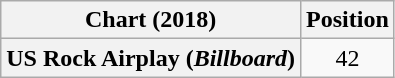<table class="wikitable plainrowheaders" style="text-align:center">
<tr>
<th>Chart (2018)</th>
<th>Position</th>
</tr>
<tr>
<th scope="row">US Rock Airplay (<em>Billboard</em>)</th>
<td>42</td>
</tr>
</table>
